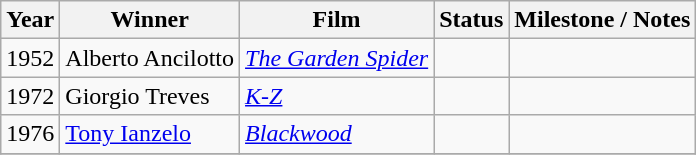<table class="sortable wikitable">
<tr>
<th>Year</th>
<th>Winner</th>
<th>Film</th>
<th>Status</th>
<th class=unsortable>Milestone / Notes</th>
</tr>
<tr>
<td align=center>1952</td>
<td>Alberto Ancilotto</td>
<td><em><a href='#'>The Garden Spider</a></em></td>
<td></td>
<td></td>
</tr>
<tr>
<td align=center>1972</td>
<td>Giorgio Treves</td>
<td><em><a href='#'>K-Z</a></em></td>
<td></td>
<td></td>
</tr>
<tr>
<td align=center>1976</td>
<td><a href='#'>Tony Ianzelo</a></td>
<td><em><a href='#'>Blackwood</a></em></td>
<td></td>
<td></td>
</tr>
<tr>
</tr>
</table>
